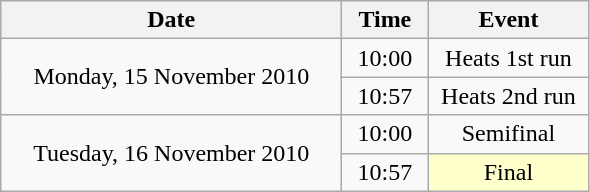<table class = "wikitable" style="text-align:center;">
<tr>
<th width=220>Date</th>
<th width=50>Time</th>
<th width=100>Event</th>
</tr>
<tr>
<td rowspan=2>Monday, 15 November 2010</td>
<td>10:00</td>
<td>Heats 1st run</td>
</tr>
<tr>
<td>10:57</td>
<td>Heats 2nd run</td>
</tr>
<tr>
<td rowspan=2>Tuesday, 16 November 2010</td>
<td>10:00</td>
<td>Semifinal</td>
</tr>
<tr>
<td>10:57</td>
<td bgcolor=ffffcc>Final</td>
</tr>
</table>
